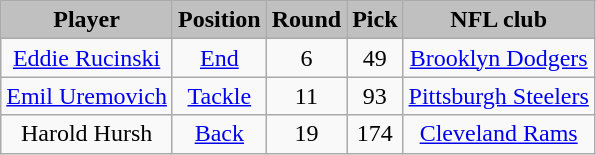<table class="wikitable" style="text-align:center;">
<tr style="background:#C0C0C0;">
<td><strong>Player</strong></td>
<td><strong>Position</strong></td>
<td><strong>Round</strong></td>
<td><strong>Pick</strong></td>
<td><strong>NFL club</strong></td>
</tr>
<tr align="center" bgcolor="">
<td><a href='#'>Eddie Rucinski</a></td>
<td><a href='#'>End</a></td>
<td>6</td>
<td>49</td>
<td><a href='#'>Brooklyn Dodgers</a></td>
</tr>
<tr align="center" bgcolor="">
<td><a href='#'>Emil Uremovich</a></td>
<td><a href='#'>Tackle</a></td>
<td>11</td>
<td>93</td>
<td><a href='#'>Pittsburgh Steelers</a></td>
</tr>
<tr align="center" bgcolor="">
<td>Harold Hursh</td>
<td><a href='#'>Back</a></td>
<td>19</td>
<td>174</td>
<td><a href='#'>Cleveland Rams</a></td>
</tr>
</table>
